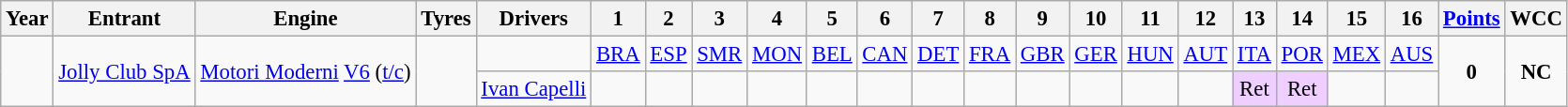<table class="wikitable" style="text-align:center; font-size:95%">
<tr>
<th>Year</th>
<th>Entrant</th>
<th>Engine</th>
<th>Tyres</th>
<th>Drivers</th>
<th>1</th>
<th>2</th>
<th>3</th>
<th>4</th>
<th>5</th>
<th>6</th>
<th>7</th>
<th>8</th>
<th>9</th>
<th>10</th>
<th>11</th>
<th>12</th>
<th>13</th>
<th>14</th>
<th>15</th>
<th>16</th>
<th><a href='#'>Points</a></th>
<th>WCC</th>
</tr>
<tr>
<td rowspan="2"></td>
<td rowspan="2"><a href='#'>Jolly Club SpA</a></td>
<td rowspan="2"><a href='#'>Motori Moderni</a> <a href='#'>V6</a> (<a href='#'>t/c</a>)</td>
<td rowspan="2"></td>
<td></td>
<td><a href='#'>BRA</a></td>
<td><a href='#'>ESP</a></td>
<td><a href='#'>SMR</a></td>
<td><a href='#'>MON</a></td>
<td><a href='#'>BEL</a></td>
<td><a href='#'>CAN</a></td>
<td><a href='#'>DET</a></td>
<td><a href='#'>FRA</a></td>
<td><a href='#'>GBR</a></td>
<td><a href='#'>GER</a></td>
<td><a href='#'>HUN</a></td>
<td><a href='#'>AUT</a></td>
<td><a href='#'>ITA</a></td>
<td><a href='#'>POR</a></td>
<td><a href='#'>MEX</a></td>
<td><a href='#'>AUS</a></td>
<td rowspan="2"><strong>0</strong></td>
<td rowspan="2"><strong>NC</strong></td>
</tr>
<tr>
<td> <a href='#'>Ivan Capelli</a></td>
<td></td>
<td></td>
<td></td>
<td></td>
<td></td>
<td></td>
<td></td>
<td></td>
<td></td>
<td></td>
<td></td>
<td></td>
<td style="background:#EFCFFF;">Ret</td>
<td style="background:#EFCFFF;">Ret</td>
<td></td>
<td></td>
</tr>
</table>
